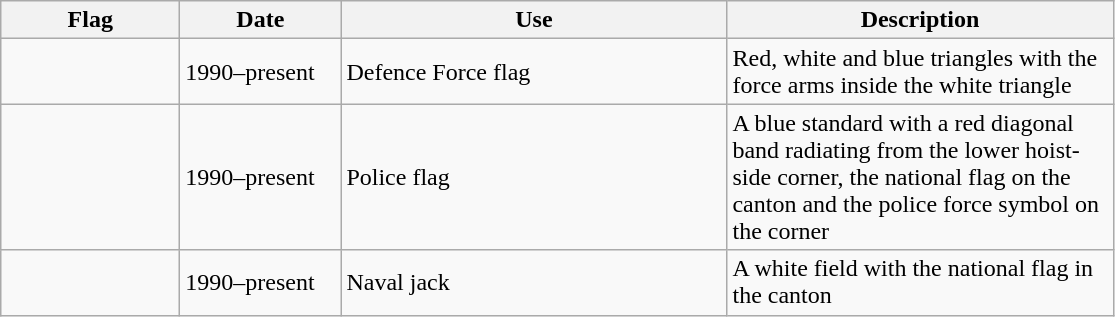<table class="wikitable" style="background: #f9f9f9">
<tr>
<th width="112">Flag</th>
<th width="100">Date</th>
<th width="250">Use</th>
<th width="250">Description</th>
</tr>
<tr>
<td></td>
<td>1990–present</td>
<td>Defence Force flag</td>
<td>Red, white and blue triangles with the force arms inside the white triangle</td>
</tr>
<tr>
<td></td>
<td>1990–present</td>
<td>Police flag</td>
<td>A blue standard with a red diagonal band radiating from the lower hoist-side corner, the national flag on the canton and the police force symbol on the corner</td>
</tr>
<tr>
<td></td>
<td>1990–present</td>
<td>Naval jack</td>
<td>A white field with the national flag in the canton</td>
</tr>
</table>
